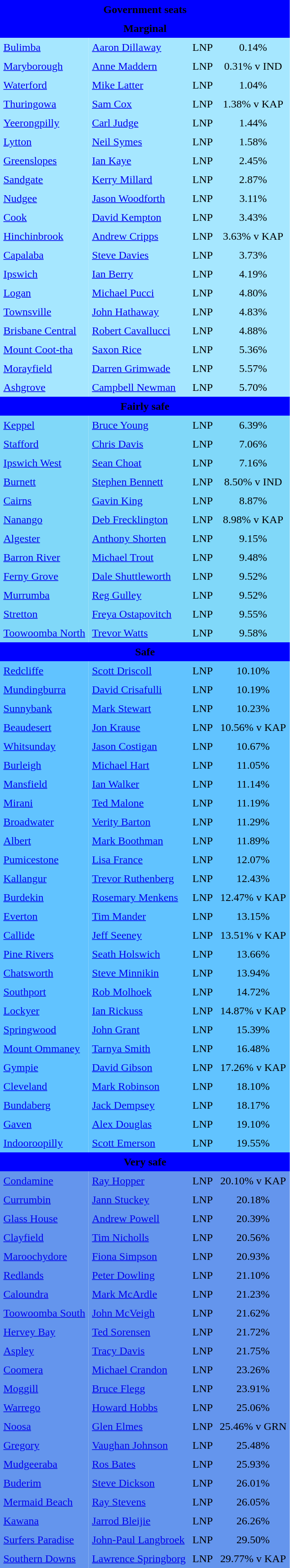<table class="toccolours" cellpadding="5" cellspacing="0" style="float:left; margin-right:.5em; margin-top:.4em; font-size:90 ppt;">
<tr>
<td colspan="4"  style="text-align:center; background:blue;"><span><strong>Government seats</strong></span></td>
</tr>
<tr>
<td colspan="4"  style="text-align:center; background:blue;"><span><strong>Marginal</strong></span></td>
</tr>
<tr>
<td style="text-align:left; background:#a6e7ff;"><a href='#'>Bulimba</a></td>
<td style="text-align:left; background:#a6e7ff;"><a href='#'>Aaron Dillaway</a></td>
<td style="text-align:left; background:#a6e7ff;">LNP</td>
<td style="text-align:center; background:#a6e7ff;">0.14%</td>
</tr>
<tr>
<td style="text-align:left; background:#a6e7ff;"><a href='#'>Maryborough</a></td>
<td style="text-align:left; background:#a6e7ff;"><a href='#'>Anne Maddern</a></td>
<td style="text-align:left; background:#a6e7ff;">LNP</td>
<td style="text-align:center; background:#a6e7ff;">0.31% v IND</td>
</tr>
<tr>
<td style="text-align:left; background:#a6e7ff;"><a href='#'>Waterford</a></td>
<td style="text-align:left; background:#a6e7ff;"><a href='#'>Mike Latter</a></td>
<td style="text-align:left; background:#a6e7ff;">LNP</td>
<td style="text-align:center; background:#a6e7ff;">1.04%</td>
</tr>
<tr>
<td style="text-align:left; background:#a6e7ff;"><a href='#'>Thuringowa</a></td>
<td style="text-align:left; background:#a6e7ff;"><a href='#'>Sam Cox</a></td>
<td style="text-align:left; background:#a6e7ff;">LNP</td>
<td style="text-align:center; background:#a6e7ff;">1.38% v KAP</td>
</tr>
<tr>
<td style="text-align:left; background:#a6e7ff;"><a href='#'>Yeerongpilly</a></td>
<td style="text-align:left; background:#a6e7ff;"><a href='#'>Carl Judge</a></td>
<td style="text-align:left; background:#a6e7ff;">LNP</td>
<td style="text-align:center; background:#a6e7ff;">1.44%</td>
</tr>
<tr>
<td style="text-align:left; background:#a6e7ff;"><a href='#'>Lytton</a></td>
<td style="text-align:left; background:#a6e7ff;"><a href='#'>Neil Symes</a></td>
<td style="text-align:left; background:#a6e7ff;">LNP</td>
<td style="text-align:center; background:#a6e7ff;">1.58%</td>
</tr>
<tr>
<td style="text-align:left; background:#a6e7ff;"><a href='#'>Greenslopes</a></td>
<td style="text-align:left; background:#a6e7ff;"><a href='#'>Ian Kaye</a></td>
<td style="text-align:left; background:#a6e7ff;">LNP</td>
<td style="text-align:center; background:#a6e7ff;">2.45%</td>
</tr>
<tr>
<td style="text-align:left; background:#a6e7ff;"><a href='#'>Sandgate</a></td>
<td style="text-align:left; background:#a6e7ff;"><a href='#'>Kerry Millard</a></td>
<td style="text-align:left; background:#a6e7ff;">LNP</td>
<td style="text-align:center; background:#a6e7ff;">2.87%</td>
</tr>
<tr>
<td style="text-align:left; background:#a6e7ff;"><a href='#'>Nudgee</a></td>
<td style="text-align:left; background:#a6e7ff;"><a href='#'>Jason Woodforth</a></td>
<td style="text-align:left; background:#a6e7ff;">LNP</td>
<td style="text-align:center; background:#a6e7ff;">3.11%</td>
</tr>
<tr>
<td style="text-align:left; background:#a6e7ff;"><a href='#'>Cook</a></td>
<td style="text-align:left; background:#a6e7ff;"><a href='#'>David Kempton</a></td>
<td style="text-align:left; background:#a6e7ff;">LNP</td>
<td style="text-align:center; background:#a6e7ff;">3.43%</td>
</tr>
<tr>
<td style="text-align:left; background:#a6e7ff;"><a href='#'>Hinchinbrook</a></td>
<td style="text-align:left; background:#a6e7ff;"><a href='#'>Andrew Cripps</a></td>
<td style="text-align:left; background:#a6e7ff;">LNP</td>
<td style="text-align:center; background:#a6e7ff;">3.63% v KAP</td>
</tr>
<tr>
<td style="text-align:left; background:#a6e7ff;"><a href='#'>Capalaba</a></td>
<td style="text-align:left; background:#a6e7ff;"><a href='#'>Steve Davies</a></td>
<td style="text-align:left; background:#a6e7ff;">LNP</td>
<td style="text-align:center; background:#a6e7ff;">3.73%</td>
</tr>
<tr>
<td style="text-align:left; background:#a6e7ff;"><a href='#'>Ipswich</a></td>
<td style="text-align:left; background:#a6e7ff;"><a href='#'>Ian Berry</a></td>
<td style="text-align:left; background:#a6e7ff;">LNP</td>
<td style="text-align:center; background:#a6e7ff;">4.19%</td>
</tr>
<tr>
<td style="text-align:left; background:#a6e7ff;"><a href='#'>Logan</a></td>
<td style="text-align:left; background:#a6e7ff;"><a href='#'>Michael Pucci</a></td>
<td style="text-align:left; background:#a6e7ff;">LNP</td>
<td style="text-align:center; background:#a6e7ff;">4.80%</td>
</tr>
<tr>
<td style="text-align:left; background:#a6e7ff;"><a href='#'>Townsville</a></td>
<td style="text-align:left; background:#a6e7ff;"><a href='#'>John Hathaway</a></td>
<td style="text-align:left; background:#a6e7ff;">LNP</td>
<td style="text-align:center; background:#a6e7ff;">4.83%</td>
</tr>
<tr>
<td style="text-align:left; background:#a6e7ff;"><a href='#'>Brisbane Central</a></td>
<td style="text-align:left; background:#a6e7ff;"><a href='#'>Robert Cavallucci</a></td>
<td style="text-align:left; background:#a6e7ff;">LNP</td>
<td style="text-align:center; background:#a6e7ff;">4.88%</td>
</tr>
<tr>
<td style="text-align:left; background:#a6e7ff;"><a href='#'>Mount Coot-tha</a></td>
<td style="text-align:left; background:#a6e7ff;"><a href='#'>Saxon Rice</a></td>
<td style="text-align:left; background:#a6e7ff;">LNP</td>
<td style="text-align:center; background:#a6e7ff">5.36%</td>
</tr>
<tr>
<td style="text-align:left; background:#a6e7ff;"><a href='#'>Morayfield</a></td>
<td style="text-align:left; background:#a6e7ff;"><a href='#'>Darren Grimwade</a></td>
<td style="text-align:left; background:#a6e7ff;">LNP</td>
<td style="text-align:center; background:#a6e7ff;">5.57%</td>
</tr>
<tr>
<td style="text-align:left; background:#a6e7ff;"><a href='#'>Ashgrove</a></td>
<td style="text-align:left; background:#a6e7ff;"><a href='#'>Campbell Newman</a></td>
<td style="text-align:left; background:#a6e7ff;">LNP</td>
<td style="text-align:center; background:#a6e7ff;">5.70%</td>
</tr>
<tr>
<td colspan="4"  style="text-align:center; background:blue;"><span><strong>Fairly safe</strong></span></td>
</tr>
<tr>
<td style="text-align:left; background:#80d8f9;"><a href='#'>Keppel</a></td>
<td style="text-align:left; background:#80d8f9;"><a href='#'>Bruce Young</a></td>
<td style="text-align:left; background:#80d8f9;">LNP</td>
<td style="text-align:center; background:#80d8f9;">6.39%</td>
</tr>
<tr>
<td style="text-align:left; background:#80d8f9;"><a href='#'>Stafford</a></td>
<td style="text-align:left; background:#80d8f9;"><a href='#'>Chris Davis</a></td>
<td style="text-align:left; background:#80d8f9;">LNP</td>
<td style="text-align:center; background:#80d8f9;">7.06%</td>
</tr>
<tr>
<td style="text-align:left; background:#80d8f9;"><a href='#'>Ipswich West</a></td>
<td style="text-align:left; background:#80d8f9;"><a href='#'>Sean Choat</a></td>
<td style="text-align:left; background:#80d8f9;">LNP</td>
<td style="text-align:center; background:#80d8f9;">7.16%</td>
</tr>
<tr>
<td style="text-align:left; background:#80d8f9;"><a href='#'>Burnett</a></td>
<td style="text-align:left; background:#80d8f9;"><a href='#'>Stephen Bennett</a></td>
<td style="text-align:left; background:#80d8f9;">LNP</td>
<td style="text-align:center; background:#80d8f9;">8.50% v IND</td>
</tr>
<tr>
<td style="text-align:left; background:#80d8f9;"><a href='#'>Cairns</a></td>
<td style="text-align:left; background:#80d8f9;"><a href='#'>Gavin King</a></td>
<td style="text-align:left; background:#80d8f9;">LNP</td>
<td style="text-align:center; background:#80d8f9;">8.87%</td>
</tr>
<tr>
<td style="text-align:left; background:#80d8f9;"><a href='#'>Nanango</a></td>
<td style="text-align:left; background:#80d8f9;"><a href='#'>Deb Frecklington</a></td>
<td style="text-align:left; background:#80d8f9;">LNP</td>
<td style="text-align:center; background:#80d8f9;">8.98% v KAP</td>
</tr>
<tr>
<td style="text-align:left; background:#80d8f9;"><a href='#'>Algester</a></td>
<td style="text-align:left; background:#80d8f9;"><a href='#'>Anthony Shorten</a></td>
<td style="text-align:left; background:#80d8f9;">LNP</td>
<td style="text-align:center; background:#80d8f9;">9.15%</td>
</tr>
<tr>
<td style="text-align:left; background:#80d8f9;"><a href='#'>Barron River</a></td>
<td style="text-align:left; background:#80d8f9;"><a href='#'>Michael Trout</a></td>
<td style="text-align:left; background:#80d8f9;">LNP</td>
<td style="text-align:center; background:#80d8f9;">9.48%</td>
</tr>
<tr>
<td style="text-align:left; background:#80d8f9;"><a href='#'>Ferny Grove</a></td>
<td style="text-align:left; background:#80d8f9;"><a href='#'>Dale Shuttleworth</a></td>
<td style="text-align:left; background:#80d8f9;">LNP</td>
<td style="text-align:center; background:#80d8f9;">9.52%</td>
</tr>
<tr>
<td style="text-align:left; background:#80d8f9;"><a href='#'>Murrumba</a></td>
<td style="text-align:left; background:#80d8f9;"><a href='#'>Reg Gulley</a></td>
<td style="text-align:left; background:#80d8f9;">LNP</td>
<td style="text-align:center; background:#80d8f9;">9.52%</td>
</tr>
<tr>
<td style="text-align:left; background:#80d8f9;"><a href='#'>Stretton</a></td>
<td style="text-align:left; background:#80d8f9;"><a href='#'>Freya Ostapovitch</a></td>
<td style="text-align:left; background:#80d8f9;">LNP</td>
<td style="text-align:center; background:#80d8f9;">9.55%</td>
</tr>
<tr>
<td style="text-align:left; background:#80d8f9;"><a href='#'>Toowoomba North</a></td>
<td style="text-align:left; background:#80d8f9;"><a href='#'>Trevor Watts</a></td>
<td style="text-align:left; background:#80d8f9;">LNP</td>
<td style="text-align:center; background:#80d8f9;">9.58%</td>
</tr>
<tr>
<td colspan="4"  style="text-align:center; background:blue;"><span><strong>Safe</strong></span></td>
</tr>
<tr>
<td style="text-align:left; background:#61c3ff;"><a href='#'>Redcliffe</a></td>
<td style="text-align:left; background:#61c3ff;"><a href='#'>Scott Driscoll</a></td>
<td style="text-align:left; background:#61c3ff;">LNP</td>
<td style="text-align:center; background:#61c3ff;">10.10%</td>
</tr>
<tr>
<td style="text-align:left; background:#61c3ff;"><a href='#'>Mundingburra</a></td>
<td style="text-align:left; background:#61c3ff;"><a href='#'>David Crisafulli</a></td>
<td style="text-align:left; background:#61c3ff;">LNP</td>
<td style="text-align:center; background:#61c3ff;">10.19%</td>
</tr>
<tr>
<td style="text-align:left; background:#61c3ff;"><a href='#'>Sunnybank</a></td>
<td style="text-align:left; background:#61c3ff;"><a href='#'>Mark Stewart</a></td>
<td style="text-align:left; background:#61c3ff;">LNP</td>
<td style="text-align:center; background:#61c3ff;">10.23%</td>
</tr>
<tr>
<td style="text-align:left; background:#61c3ff;"><a href='#'>Beaudesert</a></td>
<td style="text-align:left; background:#61c3ff;"><a href='#'>Jon Krause</a></td>
<td style="text-align:left; background:#61c3ff;">LNP</td>
<td style="text-align:center; background:#61c3ff;">10.56% v KAP</td>
</tr>
<tr>
<td style="text-align:left; background:#61c3ff;"><a href='#'>Whitsunday</a></td>
<td style="text-align:left; background:#61c3ff;"><a href='#'>Jason Costigan</a></td>
<td style="text-align:left; background:#61c3ff;">LNP</td>
<td style="text-align:center; background:#61c3ff;">10.67%</td>
</tr>
<tr>
<td style="text-align:left; background:#61c3ff;"><a href='#'>Burleigh</a></td>
<td style="text-align:left; background:#61c3ff;"><a href='#'>Michael Hart</a></td>
<td style="text-align:left; background:#61c3ff;">LNP</td>
<td style="text-align:center; background:#61c3ff;">11.05%</td>
</tr>
<tr>
<td style="text-align:left; background:#61c3ff;"><a href='#'>Mansfield</a></td>
<td style="text-align:left; background:#61c3ff;"><a href='#'>Ian Walker</a></td>
<td style="text-align:left; background:#61c3ff;">LNP</td>
<td style="text-align:center; background:#61c3ff;">11.14%</td>
</tr>
<tr>
<td style="text-align:left; background:#61c3ff;"><a href='#'>Mirani</a></td>
<td style="text-align:left; background:#61c3ff;"><a href='#'>Ted Malone</a></td>
<td style="text-align:left; background:#61c3ff;">LNP</td>
<td style="text-align:center; background:#61c3ff;">11.19%</td>
</tr>
<tr>
<td style="text-align:left; background:#61c3ff;"><a href='#'>Broadwater</a></td>
<td style="text-align:left; background:#61c3ff;"><a href='#'>Verity Barton</a></td>
<td style="text-align:left; background:#61c3ff;">LNP</td>
<td style="text-align:center; background:#61c3ff;">11.29%</td>
</tr>
<tr>
<td style="text-align:left; background:#61c3ff;"><a href='#'>Albert</a></td>
<td style="text-align:left; background:#61c3ff;"><a href='#'>Mark Boothman</a></td>
<td style="text-align:left; background:#61c3ff;">LNP</td>
<td style="text-align:center; background:#61c3ff;">11.89%</td>
</tr>
<tr>
<td style="text-align:left; background:#61c3ff;"><a href='#'>Pumicestone</a></td>
<td style="text-align:left; background:#61c3ff;"><a href='#'>Lisa France</a></td>
<td style="text-align:left; background:#61c3ff;">LNP</td>
<td style="text-align:center; background:#61c3ff;">12.07%</td>
</tr>
<tr>
<td style="text-align:left; background:#61c3ff;"><a href='#'>Kallangur</a></td>
<td style="text-align:left; background:#61c3ff;"><a href='#'>Trevor Ruthenberg</a></td>
<td style="text-align:left; background:#61c3ff;">LNP</td>
<td style="text-align:center; background:#61c3ff;">12.43%</td>
</tr>
<tr>
<td style="text-align:left; background:#61c3ff;"><a href='#'>Burdekin</a></td>
<td style="text-align:left; background:#61c3ff;"><a href='#'>Rosemary Menkens</a></td>
<td style="text-align:left; background:#61c3ff;">LNP</td>
<td style="text-align:center; background:#61c3ff;">12.47% v KAP</td>
</tr>
<tr>
<td style="text-align:left; background:#61c3ff;"><a href='#'>Everton</a></td>
<td style="text-align:left; background:#61c3ff;"><a href='#'>Tim Mander</a></td>
<td style="text-align:left; background:#61c3ff;">LNP</td>
<td style="text-align:center; background:#61c3ff;">13.15%</td>
</tr>
<tr>
<td style="text-align:left; background:#61c3ff;"><a href='#'>Callide</a></td>
<td style="text-align:left; background:#61c3ff;"><a href='#'>Jeff Seeney</a></td>
<td style="text-align:left; background:#61c3ff;">LNP</td>
<td style="text-align:center; background:#61c3ff;">13.51% v KAP</td>
</tr>
<tr>
<td style="text-align:left; background:#61c3ff;"><a href='#'>Pine Rivers</a></td>
<td style="text-align:left; background:#61c3ff;"><a href='#'>Seath Holswich</a></td>
<td style="text-align:left; background:#61c3ff;">LNP</td>
<td style="text-align:center; background:#61c3ff;">13.66%</td>
</tr>
<tr>
<td style="text-align:left; background:#61c3ff;"><a href='#'>Chatsworth</a></td>
<td style="text-align:left; background:#61c3ff;"><a href='#'>Steve Minnikin</a></td>
<td style="text-align:left; background:#61c3ff;">LNP</td>
<td style="text-align:center; background:#61c3ff;">13.94%</td>
</tr>
<tr>
<td style="text-align:left; background:#61c3ff;"><a href='#'>Southport</a></td>
<td style="text-align:left; background:#61c3ff;"><a href='#'>Rob Molhoek</a></td>
<td style="text-align:left; background:#61c3ff;">LNP</td>
<td style="text-align:center; background:#61c3ff;">14.72%</td>
</tr>
<tr>
<td style="text-align:left; background:#61c3ff;"><a href='#'>Lockyer</a></td>
<td style="text-align:left; background:#61c3ff;"><a href='#'>Ian Rickuss</a></td>
<td style="text-align:left; background:#61c3ff;">LNP</td>
<td style="text-align:center; background:#61c3ff;">14.87% v KAP</td>
</tr>
<tr>
<td style="text-align:left; background:#61c3ff;"><a href='#'>Springwood</a></td>
<td style="text-align:left; background:#61c3ff;"><a href='#'>John Grant</a></td>
<td style="text-align:left; background:#61c3ff;">LNP</td>
<td style="text-align:center; background:#61c3ff;">15.39%</td>
</tr>
<tr>
<td style="text-align:left; background:#61c3ff;"><a href='#'>Mount Ommaney</a></td>
<td style="text-align:left; background:#61c3ff;"><a href='#'>Tarnya Smith</a></td>
<td style="text-align:left; background:#61c3ff;">LNP</td>
<td style="text-align:center; background:#61c3ff;">16.48%</td>
</tr>
<tr>
<td style="text-align:left; background:#61c3ff;"><a href='#'>Gympie</a></td>
<td style="text-align:left; background:#61c3ff;"><a href='#'>David Gibson</a></td>
<td style="text-align:left; background:#61c3ff;">LNP</td>
<td style="text-align:center; background:#61c3ff;">17.26% v KAP</td>
</tr>
<tr>
<td style="text-align:left; background:#61c3ff;"><a href='#'>Cleveland</a></td>
<td style="text-align:left; background:#61c3ff;"><a href='#'>Mark Robinson</a></td>
<td style="text-align:left; background:#61c3ff;">LNP</td>
<td style="text-align:center; background:#61c3ff;">18.10%</td>
</tr>
<tr>
<td style="text-align:left; background:#61c3ff;"><a href='#'>Bundaberg</a></td>
<td style="text-align:left; background:#61c3ff;"><a href='#'>Jack Dempsey</a></td>
<td style="text-align:left; background:#61c3ff;">LNP</td>
<td style="text-align:center; background:#61c3ff;">18.17%</td>
</tr>
<tr>
<td style="text-align:left; background:#61c3ff;"><a href='#'>Gaven</a></td>
<td style="text-align:left; background:#61c3ff;"><a href='#'>Alex Douglas</a></td>
<td style="text-align:left; background:#61c3ff;">LNP</td>
<td style="text-align:center; background:#61c3ff;">19.10%</td>
</tr>
<tr>
<td style="text-align:left; background:#61c3ff;"><a href='#'>Indooroopilly</a></td>
<td style="text-align:left; background:#61c3ff;"><a href='#'>Scott Emerson</a></td>
<td style="text-align:left; background:#61c3ff;">LNP</td>
<td style="text-align:center; background:#61c3ff;">19.55%</td>
</tr>
<tr>
<td colspan="4"  style="text-align:center; background:blue;"><span><strong>Very safe</strong></span></td>
</tr>
<tr>
<td style="text-align:left; background:#6495ed;"><a href='#'>Condamine</a></td>
<td style="text-align:left; background:#6495ed;"><a href='#'>Ray Hopper</a></td>
<td style="text-align:left; background:#6495ed;">LNP</td>
<td style="text-align:center; background:#6495ed;">20.10% v KAP</td>
</tr>
<tr>
<td style="text-align:left; background:#6495ed;"><a href='#'>Currumbin</a></td>
<td style="text-align:left; background:#6495ed;"><a href='#'>Jann Stuckey</a></td>
<td style="text-align:left; background:#6495ed;">LNP</td>
<td style="text-align:center; background:#6495ed;">20.18%</td>
</tr>
<tr>
<td style="text-align:left; background:#6495ed;"><a href='#'>Glass House</a></td>
<td style="text-align:left; background:#6495ed;"><a href='#'>Andrew Powell</a></td>
<td style="text-align:left; background:#6495ed;">LNP</td>
<td style="text-align:center; background:#6495ed;">20.39%</td>
</tr>
<tr>
<td style="text-align:left; background:#6495ed;"><a href='#'>Clayfield</a></td>
<td style="text-align:left; background:#6495ed;"><a href='#'>Tim Nicholls</a></td>
<td style="text-align:left; background:#6495ed;">LNP</td>
<td style="text-align:center; background:#6495ed;">20.56%</td>
</tr>
<tr>
<td style="text-align:left; background:#6495ed;"><a href='#'>Maroochydore</a></td>
<td style="text-align:left; background:#6495ed;"><a href='#'>Fiona Simpson</a></td>
<td style="text-align:left; background:#6495ed;">LNP</td>
<td style="text-align:center; background:#6495ed;">20.93%</td>
</tr>
<tr>
<td style="text-align:left; background:#6495ed;"><a href='#'>Redlands</a></td>
<td style="text-align:left; background:#6495ed;"><a href='#'>Peter Dowling</a></td>
<td style="text-align:left; background:#6495ed;">LNP</td>
<td style="text-align:center; background:#6495ed;">21.10%</td>
</tr>
<tr>
<td style="text-align:left; background:#6495ed;"><a href='#'>Caloundra</a></td>
<td style="text-align:left; background:#6495ed;"><a href='#'>Mark McArdle</a></td>
<td style="text-align:left; background:#6495ed;">LNP</td>
<td style="text-align:center; background:#6495ed;">21.23%</td>
</tr>
<tr>
<td style="text-align:left; background:#6495ed;"><a href='#'>Toowoomba South</a></td>
<td style="text-align:left; background:#6495ed;"><a href='#'>John McVeigh</a></td>
<td style="text-align:left; background:#6495ed;">LNP</td>
<td style="text-align:center; background:#6495ed;">21.62%</td>
</tr>
<tr>
<td style="text-align:left; background:#6495ed;"><a href='#'>Hervey Bay</a></td>
<td style="text-align:left; background:#6495ed;"><a href='#'>Ted Sorensen</a></td>
<td style="text-align:left; background:#6495ed;">LNP</td>
<td style="text-align:center; background:#6495ed;">21.72%</td>
</tr>
<tr>
<td style="text-align:left; background:#6495ed;"><a href='#'>Aspley</a></td>
<td style="text-align:left; background:#6495ed;"><a href='#'>Tracy Davis</a></td>
<td style="text-align:left; background:#6495ed;">LNP</td>
<td style="text-align:center; background:#6495ed;">21.75%</td>
</tr>
<tr>
<td style="text-align:left; background:#6495ed;"><a href='#'>Coomera</a></td>
<td style="text-align:left; background:#6495ed;"><a href='#'>Michael Crandon</a></td>
<td style="text-align:left; background:#6495ed;">LNP</td>
<td style="text-align:center; background:#6495ed;">23.26%</td>
</tr>
<tr>
<td style="text-align:left; background:#6495ed;"><a href='#'>Moggill</a></td>
<td style="text-align:left; background:#6495ed;"><a href='#'>Bruce Flegg</a></td>
<td style="text-align:left; background:#6495ed;">LNP</td>
<td style="text-align:center; background:#6495ed;">23.91%</td>
</tr>
<tr>
<td style="text-align:left; background:#6495ed;"><a href='#'>Warrego</a></td>
<td style="text-align:left; background:#6495ed;"><a href='#'>Howard Hobbs</a></td>
<td style="text-align:left; background:#6495ed;">LNP</td>
<td style="text-align:center; background:#6495ed;">25.06%</td>
</tr>
<tr>
<td style="text-align:left; background:#6495ed;"><a href='#'>Noosa</a></td>
<td style="text-align:left; background:#6495ed;"><a href='#'>Glen Elmes</a></td>
<td style="text-align:left; background:#6495ed;">LNP</td>
<td style="text-align:center; background:#6495ed;">25.46% v GRN</td>
</tr>
<tr>
<td style="text-align:left; background:#6495ed;"><a href='#'>Gregory</a></td>
<td style="text-align:left; background:#6495ed;"><a href='#'>Vaughan Johnson</a></td>
<td style="text-align:left; background:#6495ed;">LNP</td>
<td style="text-align:center; background:#6495ed;">25.48%</td>
</tr>
<tr>
<td style="text-align:left; background:#6495ed;"><a href='#'>Mudgeeraba</a></td>
<td style="text-align:left; background:#6495ed;"><a href='#'>Ros Bates</a></td>
<td style="text-align:left; background:#6495ed;">LNP</td>
<td style="text-align:center; background:#6495ed;">25.93%</td>
</tr>
<tr>
<td style="text-align:left; background:#6495ed;"><a href='#'>Buderim</a></td>
<td style="text-align:left; background:#6495ed;"><a href='#'>Steve Dickson</a></td>
<td style="text-align:left; background:#6495ed;">LNP</td>
<td style="text-align:center; background:#6495ed;">26.01%</td>
</tr>
<tr>
<td style="text-align:left; background:#6495ed;"><a href='#'>Mermaid Beach</a></td>
<td style="text-align:left; background:#6495ed;"><a href='#'>Ray Stevens</a></td>
<td style="text-align:left; background:#6495ed;">LNP</td>
<td style="text-align:center; background:#6495ed;">26.05%</td>
</tr>
<tr>
<td style="text-align:left; background:#6495ed;"><a href='#'>Kawana</a></td>
<td style="text-align:left; background:#6495ed;"><a href='#'>Jarrod Bleijie</a></td>
<td style="text-align:left; background:#6495ed;">LNP</td>
<td style="text-align:center; background:#6495ed;">26.26%</td>
</tr>
<tr>
<td style="text-align:left; background:#6495ed;"><a href='#'>Surfers Paradise</a></td>
<td style="text-align:left; background:#6495ed;"><a href='#'>John-Paul Langbroek</a></td>
<td style="text-align:left; background:#6495ed;">LNP</td>
<td style="text-align:center; background:#6495ed;">29.50%</td>
</tr>
<tr>
<td style="text-align:left; background:#6495ed;"><a href='#'>Southern Downs</a></td>
<td style="text-align:left; background:#6495ed;"><a href='#'>Lawrence Springborg</a></td>
<td style="text-align:left; background:#6495ed;">LNP</td>
<td style="text-align:center; background:#6495ed;">29.77% v KAP</td>
</tr>
<tr>
</tr>
</table>
